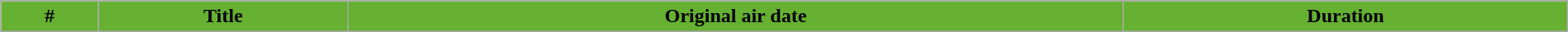<table class="wikitable plainrowheaders" style="width:100%; background:#fff;">
<tr>
<th style="background:#66b032;">#</th>
<th style="background:#66b032;">Title</th>
<th style="background:#66b032;">Original air date</th>
<th style="background:#66b032;">Duration <br>



</th>
</tr>
</table>
